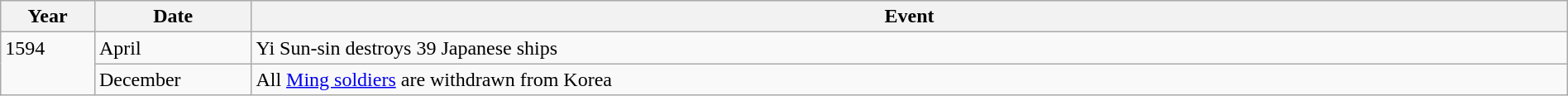<table class="wikitable" width="100%">
<tr>
<th style="width:6%">Year</th>
<th style="width:10%">Date</th>
<th>Event</th>
</tr>
<tr>
<td rowspan="2" valign="top">1594</td>
<td>April</td>
<td>Yi Sun-sin destroys 39 Japanese ships</td>
</tr>
<tr>
<td>December</td>
<td>All <a href='#'>Ming soldiers</a> are withdrawn from Korea</td>
</tr>
</table>
